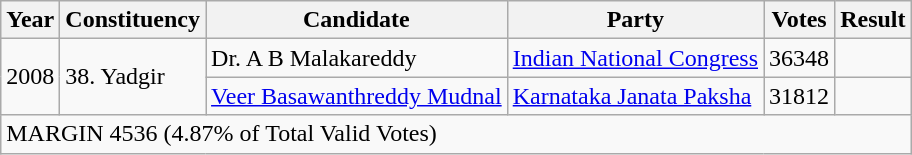<table class="wikitable">
<tr>
<th>Year</th>
<th>Constituency</th>
<th>Candidate</th>
<th>Party</th>
<th>Votes</th>
<th>Result</th>
</tr>
<tr>
<td rowspan="2">2008</td>
<td rowspan="2">38. Yadgir</td>
<td>Dr. A B Malakareddy</td>
<td><a href='#'>Indian National Congress</a></td>
<td>36348</td>
<td></td>
</tr>
<tr>
<td><a href='#'>Veer Basawanthreddy Mudnal</a></td>
<td><a href='#'>Karnataka Janata Paksha</a></td>
<td>31812</td>
<td></td>
</tr>
<tr>
<td colspan="6">MARGIN 4536 (4.87% of Total Valid Votes)</td>
</tr>
</table>
